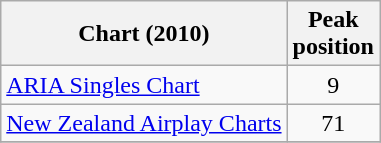<table class="wikitable">
<tr>
<th>Chart (2010)</th>
<th>Peak<br>position</th>
</tr>
<tr>
<td><a href='#'>ARIA Singles Chart</a></td>
<td align=center>9</td>
</tr>
<tr>
<td><a href='#'>New Zealand Airplay Charts</a></td>
<td align=center>71</td>
</tr>
<tr>
</tr>
</table>
